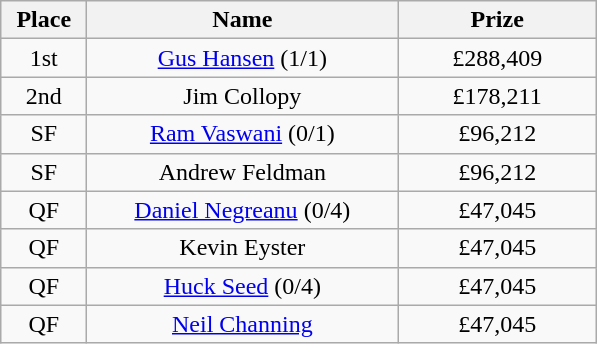<table class="wikitable">
<tr>
<th width="50">Place</th>
<th width="200">Name</th>
<th width="125">Prize</th>
</tr>
<tr>
<td align="center">1st</td>
<td align="center"><a href='#'>Gus Hansen</a> (1/1)</td>
<td align="center">£288,409</td>
</tr>
<tr>
<td align="center">2nd</td>
<td align="center">Jim Collopy</td>
<td align="center">£178,211</td>
</tr>
<tr>
<td align="center">SF</td>
<td align="center"><a href='#'>Ram Vaswani</a> (0/1)</td>
<td align="center">£96,212</td>
</tr>
<tr>
<td align="center">SF</td>
<td align="center">Andrew Feldman</td>
<td align="center">£96,212</td>
</tr>
<tr>
<td align="center">QF</td>
<td align="center"><a href='#'>Daniel Negreanu</a> (0/4)</td>
<td align="center">£47,045</td>
</tr>
<tr>
<td align="center">QF</td>
<td align="center">Kevin Eyster</td>
<td align="center">£47,045</td>
</tr>
<tr>
<td align="center">QF</td>
<td align="center"><a href='#'>Huck Seed</a> (0/4)</td>
<td align="center">£47,045</td>
</tr>
<tr>
<td align="center">QF</td>
<td align="center"><a href='#'>Neil Channing</a></td>
<td align="center">£47,045</td>
</tr>
</table>
